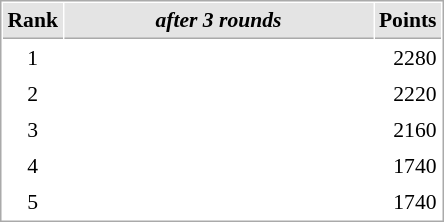<table cellspacing="1" cellpadding="3" style="border:1px solid #aaa; font-size:90%;">
<tr style="background:#e4e4e4;">
<th style="border-bottom:1px solid #aaa; width:10px;">Rank</th>
<th style="border-bottom:1px solid #aaa; width:200px; white-space:nowrap;"><em>after 3 rounds</em> </th>
<th style="border-bottom:1px solid #aaa; width:20px;">Points</th>
</tr>
<tr>
<td align=center>1</td>
<td></td>
<td align=right>2280</td>
</tr>
<tr>
<td align=center>2</td>
<td></td>
<td align=right>2220</td>
</tr>
<tr>
<td align=center>3</td>
<td></td>
<td align=right>2160</td>
</tr>
<tr>
<td align=center>4</td>
<td></td>
<td align=right>1740</td>
</tr>
<tr>
<td align=center>5</td>
<td></td>
<td align=right>1740</td>
</tr>
</table>
